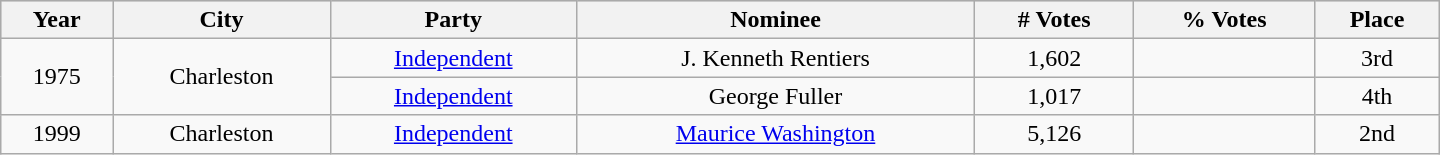<table class="wikitable sortable mw-collapsible" style="text-align:center; width:60em;">
<tr style="background:lightgrey;">
<th>Year</th>
<th>City</th>
<th>Party</th>
<th>Nominee</th>
<th># Votes</th>
<th>% Votes</th>
<th>Place</th>
</tr>
<tr>
<td rowspan="2">1975</td>
<td rowspan="2">Charleston</td>
<td><a href='#'>Independent</a></td>
<td>J. Kenneth Rentiers</td>
<td>1,602</td>
<td></td>
<td>3rd</td>
</tr>
<tr>
<td><a href='#'>Independent</a></td>
<td>George Fuller</td>
<td>1,017</td>
<td></td>
<td>4th</td>
</tr>
<tr>
<td>1999</td>
<td>Charleston</td>
<td><a href='#'>Independent</a></td>
<td><a href='#'>Maurice Washington</a></td>
<td>5,126</td>
<td></td>
<td>2nd</td>
</tr>
</table>
